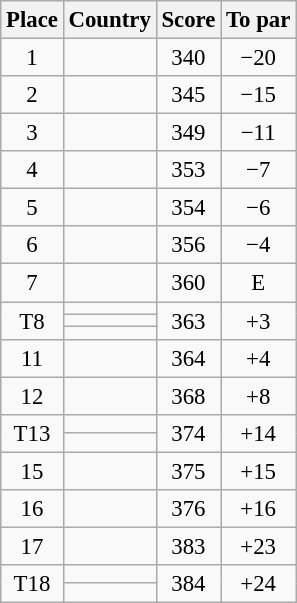<table class="wikitable" style="font-size:95%;">
<tr>
<th>Place</th>
<th>Country</th>
<th>Score</th>
<th>To par</th>
</tr>
<tr>
<td align=center>1</td>
<td></td>
<td align=center>340</td>
<td align=center>−20</td>
</tr>
<tr>
<td align=center>2</td>
<td></td>
<td align=center>345</td>
<td align=center>−15</td>
</tr>
<tr>
<td align=center>3</td>
<td></td>
<td align=center>349</td>
<td align=center>−11</td>
</tr>
<tr>
<td align=center>4</td>
<td></td>
<td align=center>353</td>
<td align=center>−7</td>
</tr>
<tr>
<td align=center>5</td>
<td></td>
<td align=center>354</td>
<td align=center>−6</td>
</tr>
<tr>
<td align=center>6</td>
<td></td>
<td align=center>356</td>
<td align=center>−4</td>
</tr>
<tr>
<td align=center>7</td>
<td></td>
<td align=center>360</td>
<td align=center>E</td>
</tr>
<tr>
<td rowspan=3 align=center>T8</td>
<td></td>
<td rowspan=3 align=center>363</td>
<td rowspan=3 align=center>+3</td>
</tr>
<tr>
<td></td>
</tr>
<tr>
<td></td>
</tr>
<tr>
<td align=center>11</td>
<td></td>
<td align=center>364</td>
<td align=center>+4</td>
</tr>
<tr>
<td align=center>12</td>
<td></td>
<td align=center>368</td>
<td align=center>+8</td>
</tr>
<tr>
<td rowspan=2 align=center>T13</td>
<td></td>
<td rowspan=2 align=center>374</td>
<td rowspan=2 align=center>+14</td>
</tr>
<tr>
<td></td>
</tr>
<tr>
<td align=center>15</td>
<td></td>
<td align=center>375</td>
<td align=center>+15</td>
</tr>
<tr>
<td align=center>16</td>
<td></td>
<td align=center>376</td>
<td align=center>+16</td>
</tr>
<tr>
<td align=center>17</td>
<td></td>
<td align=center>383</td>
<td align=center>+23</td>
</tr>
<tr>
<td rowspan=2 align=center>T18</td>
<td></td>
<td rowspan=2 align=center>384</td>
<td rowspan=2 align=center>+24</td>
</tr>
<tr>
<td></td>
</tr>
</table>
